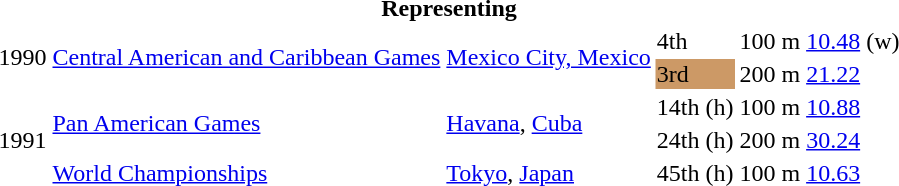<table>
<tr>
<th colspan="6">Representing </th>
</tr>
<tr>
<td rowspan=2>1990</td>
<td rowspan=2><a href='#'>Central American and Caribbean Games</a></td>
<td rowspan=2><a href='#'>Mexico City, Mexico</a></td>
<td>4th</td>
<td>100 m</td>
<td><a href='#'>10.48</a> (w)</td>
</tr>
<tr>
<td bgcolor=cc9966>3rd</td>
<td>200 m</td>
<td><a href='#'>21.22</a></td>
</tr>
<tr>
<td rowspan=3>1991</td>
<td rowspan=2><a href='#'>Pan American Games</a></td>
<td rowspan=2><a href='#'>Havana</a>, <a href='#'>Cuba</a></td>
<td>14th (h)</td>
<td>100 m</td>
<td><a href='#'>10.88</a></td>
</tr>
<tr>
<td>24th (h)</td>
<td>200 m</td>
<td><a href='#'>30.24</a></td>
</tr>
<tr>
<td><a href='#'>World Championships</a></td>
<td><a href='#'>Tokyo</a>, <a href='#'>Japan</a></td>
<td>45th (h)</td>
<td>100 m</td>
<td><a href='#'>10.63</a></td>
</tr>
</table>
